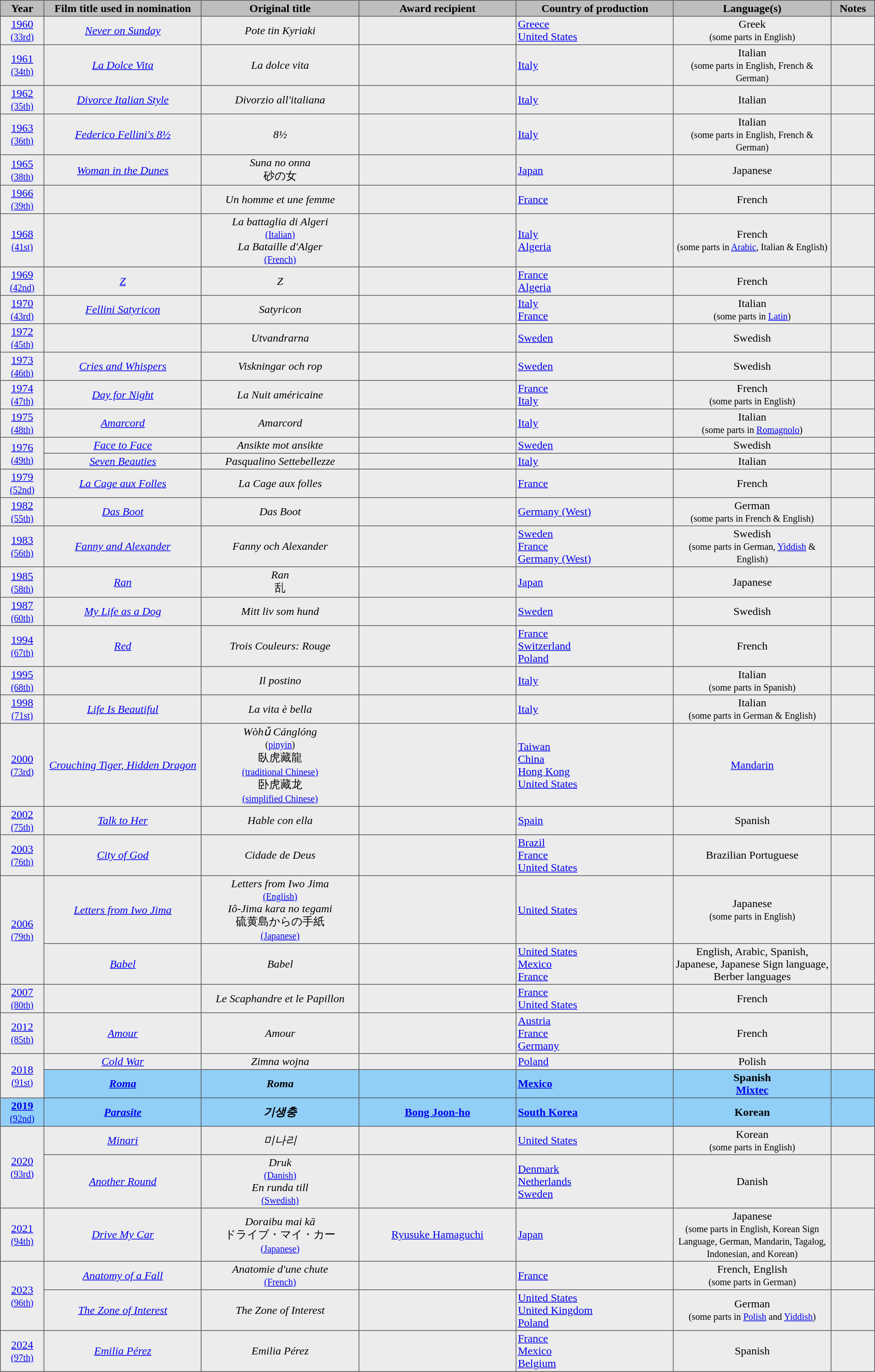<table cellpadding=2 cellspacing=0 border=1 style="border-collapse:collapse; border: 1px #555 solid; text-align:center" class="sortable">
<tr bgcolor="#bebebe">
<th width="5%">Year</th>
<th width="18%">Film title used in nomination</th>
<th width="18%">Original title</th>
<th width="18%">Award recipient</th>
<th width="18%">Country of production</th>
<th width="18%">Language(s)</th>
<th width="5%" class="unsortable">Notes</th>
</tr>
<tr bgcolor="#ececec">
<td><a href='#'>1960</a><br><small><a href='#'>(33rd)</a></small></td>
<td><em><a href='#'>Never on Sunday</a></em></td>
<td><em>Pote tin Kyriaki</em></td>
<td></td>
<td align="left"> <a href='#'>Greece</a><br> <a href='#'>United States</a></td>
<td>Greek<br><small>(some parts in English)</small></td>
<td></td>
</tr>
<tr bgcolor="#ececec">
<td><a href='#'>1961</a><br><small><a href='#'>(34th)</a></small></td>
<td><em><a href='#'>La Dolce Vita</a></em></td>
<td><em>La dolce vita</em></td>
<td></td>
<td align="left"> <a href='#'>Italy</a></td>
<td>Italian<br><small>(some parts in English, French & German)</small></td>
<td></td>
</tr>
<tr bgcolor="#ececec">
<td><a href='#'>1962</a><br><small><a href='#'>(35th)</a></small></td>
<td><em><a href='#'>Divorce Italian Style</a></em></td>
<td><em>Divorzio all'italiana</em></td>
<td></td>
<td align="left"> <a href='#'>Italy</a></td>
<td>Italian</td>
<td></td>
</tr>
<tr bgcolor="#ececec">
<td><a href='#'>1963</a><br><small><a href='#'>(36th)</a></small></td>
<td><em><a href='#'>Federico Fellini's 8½</a></em></td>
<td><em>8½</em></td>
<td></td>
<td align="left"> <a href='#'>Italy</a></td>
<td>Italian<br><small>(some parts in English, French & German)</small></td>
<td></td>
</tr>
<tr bgcolor="#ececec">
<td><a href='#'>1965</a><br><small><a href='#'>(38th)</a></small></td>
<td><em><a href='#'>Woman in the Dunes</a></em></td>
<td><em>Suna no onna</em><br>砂の女</td>
<td></td>
<td align="left"> <a href='#'>Japan</a></td>
<td>Japanese</td>
<td></td>
</tr>
<tr bgcolor="#ececec">
<td><a href='#'>1966</a><br><small><a href='#'>(39th)</a></small></td>
<td><em></em></td>
<td><em>Un homme et une femme</em></td>
<td></td>
<td align="left"> <a href='#'>France</a></td>
<td>French</td>
<td></td>
</tr>
<tr bgcolor="#ececec">
<td><a href='#'>1968</a><br><small><a href='#'>(41st)</a></small></td>
<td><em></em></td>
<td><em>La battaglia di Algeri</em><br><small><a href='#'>(Italian)</a></small><br><em>La Bataille d'Alger</em><br><small><a href='#'>(French)</a></small></td>
<td></td>
<td align="left"> <a href='#'>Italy</a><br> <a href='#'>Algeria</a></td>
<td>French<br><small>(some parts in <a href='#'>Arabic</a>, Italian & English)</small></td>
<td></td>
</tr>
<tr bgcolor="#ececec">
<td><a href='#'>1969</a><br><small><a href='#'>(42nd)</a></small></td>
<td><em><a href='#'>Z</a></em></td>
<td><em>Z</em></td>
<td></td>
<td align="left"> <a href='#'>France</a><br> <a href='#'>Algeria</a></td>
<td>French</td>
<td></td>
</tr>
<tr bgcolor="#ececec">
<td><a href='#'>1970</a><br><small><a href='#'>(43rd)</a></small></td>
<td><em><a href='#'>Fellini Satyricon</a></em></td>
<td><em>Satyricon</em></td>
<td></td>
<td align="left"> <a href='#'>Italy</a><br> <a href='#'>France</a></td>
<td>Italian<br><small>(some parts in <a href='#'>Latin</a>)</small></td>
<td></td>
</tr>
<tr bgcolor="#ececec">
<td><a href='#'>1972</a><br><small><a href='#'>(45th)</a></small></td>
<td><em></em></td>
<td><em>Utvandrarna</em></td>
<td></td>
<td align="left"> <a href='#'>Sweden</a></td>
<td>Swedish</td>
<td></td>
</tr>
<tr bgcolor="#ececec">
<td><a href='#'>1973</a><br><small><a href='#'>(46th)</a></small></td>
<td><em><a href='#'>Cries and Whispers</a></em></td>
<td><em>Viskningar och rop</em></td>
<td></td>
<td align="left"> <a href='#'>Sweden</a></td>
<td>Swedish</td>
<td></td>
</tr>
<tr bgcolor="#ececec">
<td><a href='#'>1974</a><br><small><a href='#'>(47th)</a></small></td>
<td><em><a href='#'>Day for Night</a></em></td>
<td><em>La Nuit américaine</em></td>
<td></td>
<td align="left"> <a href='#'>France</a><br> <a href='#'>Italy</a></td>
<td>French<br><small>(some parts in English)</small></td>
<td></td>
</tr>
<tr bgcolor="#ececec">
<td><a href='#'>1975</a><br><small><a href='#'>(48th)</a></small></td>
<td><em><a href='#'>Amarcord</a></em></td>
<td><em>Amarcord</em></td>
<td></td>
<td align="left"> <a href='#'>Italy</a></td>
<td>Italian<br><small>(some parts in <a href='#'>Romagnolo</a>)</small></td>
<td></td>
</tr>
<tr bgcolor="#ececec">
<td rowspan=2><a href='#'>1976</a><br><small><a href='#'>(49th)</a></small></td>
<td><em><a href='#'>Face to Face</a></em></td>
<td><em>Ansikte mot ansikte</em></td>
<td></td>
<td align="left"> <a href='#'>Sweden</a></td>
<td>Swedish</td>
<td></td>
</tr>
<tr bgcolor="#ececec">
<td><em><a href='#'>Seven Beauties</a></em></td>
<td><em>Pasqualino Settebellezze</em></td>
<td></td>
<td align="left"> <a href='#'>Italy</a></td>
<td>Italian</td>
<td></td>
</tr>
<tr bgcolor="#ececec">
<td><a href='#'>1979</a><br><small><a href='#'>(52nd)</a></small></td>
<td><em><a href='#'>La Cage aux Folles</a></em></td>
<td><em>La Cage aux folles</em></td>
<td></td>
<td align="left"> <a href='#'>France</a></td>
<td>French</td>
<td></td>
</tr>
<tr bgcolor="#ececec">
<td><a href='#'>1982</a><br><small><a href='#'>(55th)</a></small></td>
<td><em><a href='#'>Das Boot</a></em></td>
<td><em>Das Boot</em></td>
<td></td>
<td align="left"> <a href='#'>Germany (West)</a></td>
<td>German<br><small>(some parts in French & English)</small></td>
<td></td>
</tr>
<tr bgcolor="#ececec">
<td><a href='#'>1983</a><br><small><a href='#'>(56th)</a></small></td>
<td><em><a href='#'>Fanny and Alexander</a></em></td>
<td><em>Fanny och Alexander</em></td>
<td></td>
<td align="left"> <a href='#'>Sweden</a><br> <a href='#'>France</a><br> <a href='#'>Germany (West)</a></td>
<td>Swedish<br><small>(some parts in German, <a href='#'>Yiddish</a> & English)</small></td>
<td></td>
</tr>
<tr bgcolor="#ececec">
<td><a href='#'>1985</a><br><small><a href='#'>(58th)</a></small></td>
<td><em><a href='#'>Ran</a></em></td>
<td><em>Ran</em><br>乱</td>
<td></td>
<td align="left"> <a href='#'>Japan</a></td>
<td>Japanese</td>
<td></td>
</tr>
<tr bgcolor="#ececec">
<td><a href='#'>1987</a><br><small><a href='#'>(60th)</a></small></td>
<td><em><a href='#'>My Life as a Dog</a></em></td>
<td><em>Mitt liv som hund</em></td>
<td></td>
<td align="left"> <a href='#'>Sweden</a></td>
<td>Swedish</td>
<td></td>
</tr>
<tr bgcolor="#ececec">
<td><a href='#'>1994</a><br><small><a href='#'>(67th)</a></small></td>
<td><em><a href='#'>Red</a></em></td>
<td><em>Trois Couleurs: Rouge</em></td>
<td></td>
<td align="left"> <a href='#'>France</a><br> <a href='#'>Switzerland</a><br> <a href='#'>Poland</a></td>
<td>French</td>
<td></td>
</tr>
<tr bgcolor="#ececec">
<td><a href='#'>1995</a><br><small><a href='#'>(68th)</a></small></td>
<td><em></em></td>
<td><em>Il postino</em></td>
<td></td>
<td align="left"> <a href='#'>Italy</a></td>
<td>Italian<br><small>(some parts in Spanish)</small></td>
<td></td>
</tr>
<tr bgcolor="#ececec">
<td><a href='#'>1998</a><br><small><a href='#'>(71st)</a></small></td>
<td><em><a href='#'>Life Is Beautiful</a></em></td>
<td><em>La vita è bella</em></td>
<td></td>
<td align="left"> <a href='#'>Italy</a></td>
<td>Italian<br><small>(some parts in German & English)</small></td>
<td></td>
</tr>
<tr bgcolor="#ececec">
<td><a href='#'>2000</a><br><small><a href='#'>(73rd)</a></small></td>
<td><em><a href='#'>Crouching Tiger, Hidden Dragon</a></em></td>
<td><em>Wòhǔ Cánglóng</em><br><small>(<a href='#'>pinyin</a>)</small><br>臥虎藏龍<br><small><a href='#'>(traditional Chinese)</a></small><br>卧虎藏龙<br><small><a href='#'>(simplified Chinese)</a></small></td>
<td></td>
<td align="left"> <a href='#'>Taiwan</a><br> <a href='#'>China</a><br> <a href='#'>Hong Kong</a><br> <a href='#'>United States</a></td>
<td><a href='#'>Mandarin</a></td>
<td></td>
</tr>
<tr bgcolor="#ececec">
<td><a href='#'>2002</a><br><small><a href='#'>(75th)</a></small></td>
<td><em><a href='#'>Talk to Her</a></em></td>
<td><em>Hable con ella</em></td>
<td></td>
<td align="left"> <a href='#'>Spain</a></td>
<td>Spanish</td>
<td></td>
</tr>
<tr bgcolor="#ececec">
<td><a href='#'>2003</a><br><small><a href='#'>(76th)</a></small></td>
<td><em><a href='#'>City of God</a></em></td>
<td><em>Cidade de Deus</em></td>
<td></td>
<td align="left"> <a href='#'>Brazil</a><br> <a href='#'>France</a><br> <a href='#'>United States</a></td>
<td>Brazilian Portuguese</td>
<td></td>
</tr>
<tr bgcolor="#ececec">
<td rowspan=2><a href='#'>2006</a><br><small><a href='#'>(79th)</a></small></td>
<td><em><a href='#'>Letters from Iwo Jima</a></em></td>
<td><em>Letters from Iwo Jima</em><br><small><a href='#'>(English)</a></small><br><em>Iô-Jima kara no tegami</em><br>硫黄島からの手紙<br><small><a href='#'>(Japanese)</a></small></td>
<td></td>
<td align="left"> <a href='#'>United States</a></td>
<td>Japanese<br><small>(some parts in English)</small></td>
<td></td>
</tr>
<tr bgcolor="#ececec">
<td><em><a href='#'>Babel</a></em></td>
<td><em>Babel</em></td>
<td></td>
<td align="left"> <a href='#'>United States</a><br> <a href='#'>Mexico</a><br> <a href='#'>France</a></td>
<td>English, Arabic, Spanish, Japanese, Japanese Sign language, Berber languages</td>
<td></td>
</tr>
<tr bgcolor="#ececec">
<td><a href='#'>2007</a><br><small><a href='#'>(80th)</a></small></td>
<td><em></em></td>
<td><em>Le Scaphandre et le Papillon</em></td>
<td></td>
<td align="left"> <a href='#'>France</a><br> <a href='#'>United States</a></td>
<td>French</td>
<td></td>
</tr>
<tr bgcolor="#ececec">
<td><a href='#'>2012</a><br><small><a href='#'>(85th)</a></small></td>
<td><em><a href='#'>Amour</a></em></td>
<td><em>Amour</em></td>
<td></td>
<td align="left"> <a href='#'>Austria</a><br> <a href='#'>France</a><br> <a href='#'>Germany</a></td>
<td>French</td>
<td></td>
</tr>
<tr bgcolor="#ececec">
<td rowspan=2><a href='#'>2018</a><br><small><a href='#'>(91st)</a></small></td>
<td><em><a href='#'>Cold War</a></em></td>
<td><em>Zimna wojna</em></td>
<td></td>
<td align="left"> <a href='#'>Poland</a></td>
<td>Polish</td>
<td></td>
</tr>
<tr bgcolor="#91CFF6">
<td><strong><em><a href='#'>Roma</a></em></strong></td>
<td><strong><em>Roma</em></strong></td>
<td><strong></strong></td>
<td align="left"> <strong><a href='#'>Mexico</a></strong></td>
<td><strong>Spanish</strong><br><strong><a href='#'>Mixtec</a></strong></td>
<td></td>
</tr>
<tr bgcolor="#91CFF6">
<td><strong><a href='#'>2019</a></strong><br><small><a href='#'>(92nd)</a></small></td>
<td><strong><em><a href='#'>Parasite</a></em></strong></td>
<td><strong><em>기생충</em></strong></td>
<td><strong><a href='#'>Bong Joon-ho</a></strong></td>
<td align="left"> <strong><a href='#'>South Korea</a></strong></td>
<td><strong>Korean</strong></td>
<td></td>
</tr>
<tr bgcolor="#ececec">
<td rowspan=2><a href='#'>2020</a><br><small><a href='#'>(93rd)</a></small></td>
<td><em><a href='#'>Minari</a></em></td>
<td><em>미나리</em></td>
<td></td>
<td align="left"> <a href='#'>United States</a></td>
<td>Korean<br><small>(some parts in English)</small></td>
<td></td>
</tr>
<tr bgcolor="#ececec">
<td><em><a href='#'>Another Round</a></em></td>
<td><em>Druk</em><br><small><a href='#'>(Danish)</a></small><br><em>En runda till</em><br><small><a href='#'>(Swedish)</a></small></td>
<td></td>
<td align="left"> <a href='#'>Denmark</a><br> <a href='#'>Netherlands</a><br> <a href='#'>Sweden</a></td>
<td>Danish</td>
<td></td>
</tr>
<tr bgcolor="#ececec">
<td><a href='#'>2021</a><br><small><a href='#'>(94th)</a></small></td>
<td><em><a href='#'>Drive My Car</a></em></td>
<td><em>Doraibu mai kā</em><br>ドライブ・マイ・カー<br><small><a href='#'>(Japanese)</a></small></td>
<td><a href='#'>Ryusuke Hamaguchi</a></td>
<td align="left"> <a href='#'>Japan</a></td>
<td>Japanese <br><small>(some parts in English, Korean Sign Language, German, Mandarin, Tagalog, Indonesian, and Korean)</small></td>
<td></td>
</tr>
<tr bgcolor="#ececec">
<td rowspan=2><a href='#'>2023</a><br><small><a href='#'>(96th)</a></small></td>
<td><em><a href='#'>Anatomy of a Fall</a></em></td>
<td><em>Anatomie d'une chute</em><br><small><a href='#'>(French)</a></small></td>
<td></td>
<td align="left"> <a href='#'>France</a></td>
<td>French, English <br><small>(some parts in German)</small></td>
<td></td>
</tr>
<tr bgcolor="#ececec">
<td><em><a href='#'>The Zone of Interest</a></em></td>
<td><em>The Zone of Interest</em></td>
<td></td>
<td align="left"> <a href='#'>United States</a><br>  <a href='#'>United Kingdom</a> <br>  <a href='#'>Poland</a></td>
<td>German <br><small>(some parts in <a href='#'>Polish</a> and <a href='#'>Yiddish</a>)</small></td>
<td></td>
</tr>
<tr bgcolor="#ececec">
<td><a href='#'>2024</a><br><small><a href='#'>(97th)</a></small></td>
<td><em><a href='#'>Emilia Pérez</a></em></td>
<td><em>Emilia Pérez</em></td>
<td></td>
<td align="left"> <a href='#'>France</a> <br>  <a href='#'>Mexico</a> <br>  <a href='#'>Belgium</a></td>
<td>Spanish</td>
<td></td>
</tr>
</table>
